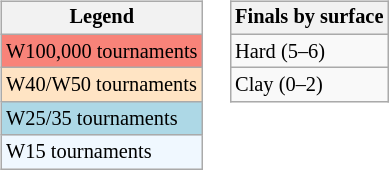<table>
<tr valign=top>
<td><br><table class="wikitable" style=font-size:85%;>
<tr>
<th>Legend</th>
</tr>
<tr style="background:#f88379;">
<td>W100,000 tournaments</td>
</tr>
<tr style="background:#ffe4c4;">
<td>W40/W50 tournaments</td>
</tr>
<tr style="background:lightblue;">
<td>W25/35 tournaments</td>
</tr>
<tr style="background:#f0f8ff;">
<td>W15 tournaments</td>
</tr>
</table>
</td>
<td><br><table class="wikitable" style=font-size:85%;>
<tr>
<th>Finals by surface</th>
</tr>
<tr>
<td>Hard (5–6)</td>
</tr>
<tr>
<td>Clay (0–2)</td>
</tr>
</table>
</td>
</tr>
</table>
